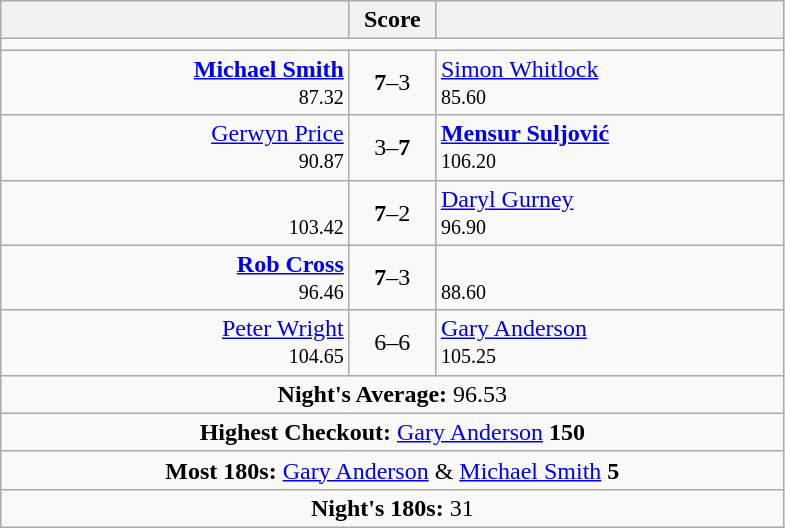<table class=wikitable style="text-align:center">
<tr>
<th width=225></th>
<th width=50>Score</th>
<th width=225></th>
</tr>
<tr align=center>
<td colspan="3"></td>
</tr>
<tr align=left>
<td align=right><strong><a href='#'>Michael Smith</a></strong>  <br><small><span>87.32</span></small></td>
<td align=center><strong>7</strong>–3</td>
<td> <a href='#'>Simon Whitlock</a> <br><small><span>85.60</span></small></td>
</tr>
<tr align=left>
<td align=right><a href='#'>Gerwyn Price</a>  <br><small><span>90.87</span></small></td>
<td align=center>3–<strong>7</strong></td>
<td> <strong><a href='#'>Mensur Suljović</a></strong> <br><small><span>106.20</span></small></td>
</tr>
<tr align=left>
<td align=right><strong></strong> <br><small><span>103.42</span></small></td>
<td align=center><strong>7</strong>–2</td>
<td> <a href='#'>Daryl Gurney</a> <br><small><span>96.90</span></small></td>
</tr>
<tr align=left>
<td align=right><strong><a href='#'>Rob Cross</a></strong>  <br><small><span>96.46</span></small></td>
<td align=center><strong>7</strong>–3</td>
<td> <br><small><span>88.60</span></small></td>
</tr>
<tr align=left>
<td align=right><a href='#'>Peter Wright</a>  <br><small><span>104.65</span></small></td>
<td align=center>6–6</td>
<td> <a href='#'>Gary Anderson</a> <br><small><span>105.25</span></small></td>
</tr>
<tr align=center>
<td colspan="3"><strong>Night's Average:</strong> 96.53</td>
</tr>
<tr align=center>
<td colspan="3"><strong>Highest Checkout:</strong>  <a href='#'>Gary Anderson</a> <strong>150</strong></td>
</tr>
<tr align=center>
<td colspan="3"><strong>Most 180s:</strong>  <a href='#'>Gary Anderson</a> &  <a href='#'>Michael Smith</a> <strong>5</strong></td>
</tr>
<tr align=center>
<td colspan="3"><strong>Night's 180s:</strong> 31</td>
</tr>
</table>
